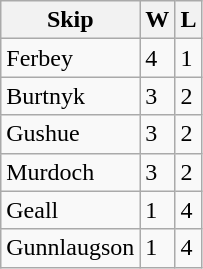<table class="wikitable">
<tr>
<th>Skip</th>
<th>W</th>
<th>L</th>
</tr>
<tr>
<td> Ferbey</td>
<td>4</td>
<td>1</td>
</tr>
<tr>
<td> Burtnyk</td>
<td>3</td>
<td>2</td>
</tr>
<tr>
<td> Gushue</td>
<td>3</td>
<td>2</td>
</tr>
<tr>
<td> Murdoch</td>
<td>3</td>
<td>2</td>
</tr>
<tr>
<td> Geall</td>
<td>1</td>
<td>4</td>
</tr>
<tr>
<td> Gunnlaugson</td>
<td>1</td>
<td>4</td>
</tr>
</table>
